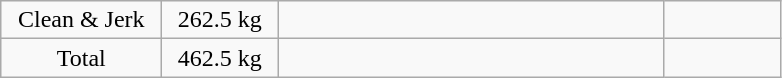<table class = "wikitable" style="text-align:center;">
<tr>
<td width=100>Clean & Jerk</td>
<td width=70>262.5 kg</td>
<td width=250 align=left></td>
<td width=70></td>
</tr>
<tr>
<td>Total</td>
<td>462.5 kg</td>
<td align=left></td>
<td></td>
</tr>
</table>
